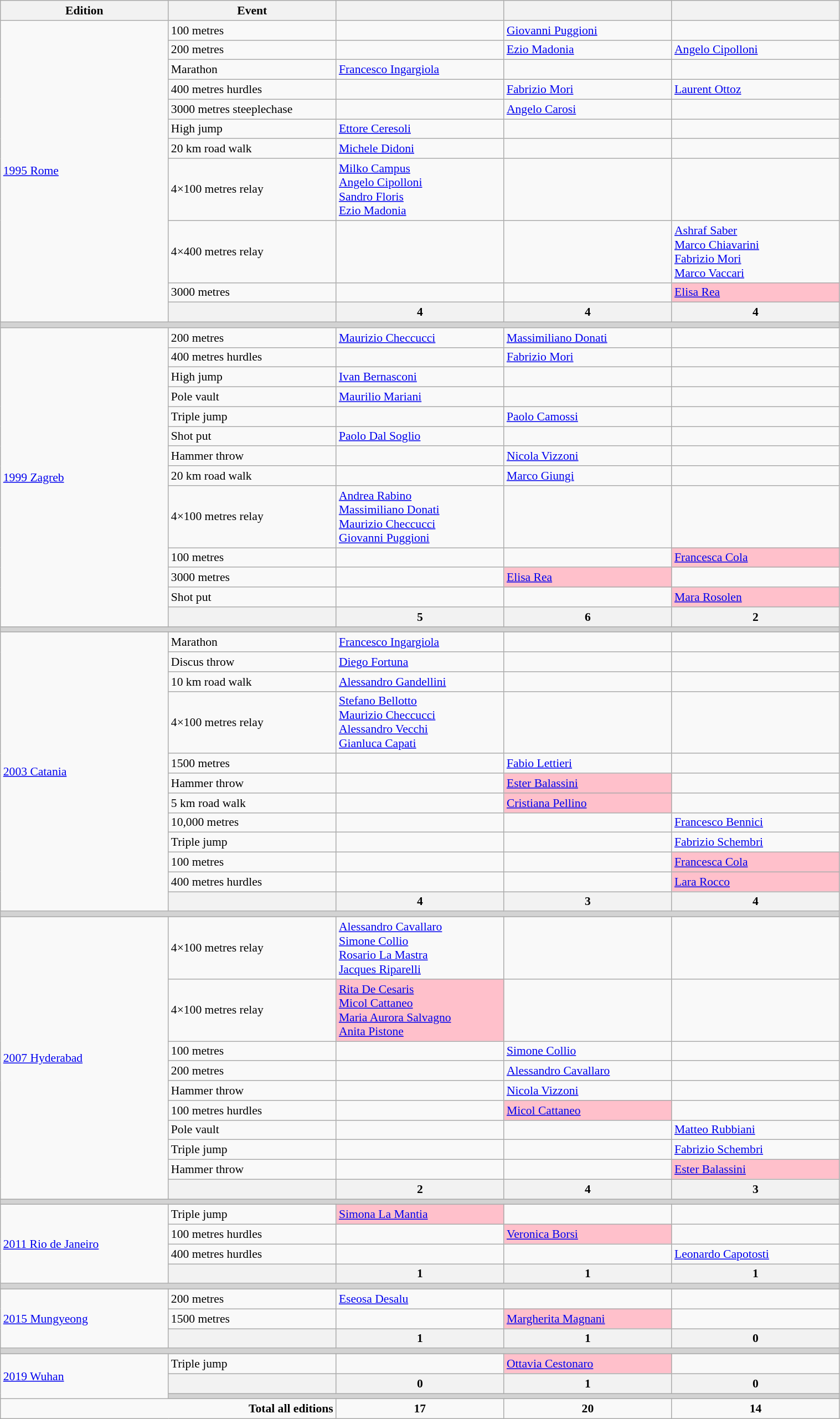<table class="wikitable" width=80% style="font-size:90%; text-align:left;">
<tr>
<th width=20%>Edition</th>
<th width=20%>Event</th>
<th width=20%></th>
<th width=20%></th>
<th width=20%></th>
</tr>
<tr>
<td rowspan=11> <a href='#'>1995 Rome</a></td>
<td>100 metres</td>
<td></td>
<td><a href='#'>Giovanni Puggioni</a></td>
<td></td>
</tr>
<tr>
<td>200 metres</td>
<td></td>
<td><a href='#'>Ezio Madonia</a></td>
<td><a href='#'>Angelo Cipolloni</a></td>
</tr>
<tr>
<td>Marathon</td>
<td><a href='#'>Francesco Ingargiola</a></td>
<td></td>
<td></td>
</tr>
<tr>
<td>400 metres hurdles</td>
<td></td>
<td><a href='#'>Fabrizio Mori</a></td>
<td><a href='#'>Laurent Ottoz</a></td>
</tr>
<tr>
<td>3000 metres steeplechase</td>
<td></td>
<td><a href='#'>Angelo Carosi</a></td>
<td></td>
</tr>
<tr>
<td>High jump</td>
<td><a href='#'>Ettore Ceresoli</a></td>
<td></td>
<td></td>
</tr>
<tr>
<td>20 km road walk</td>
<td><a href='#'>Michele Didoni</a></td>
<td></td>
<td></td>
</tr>
<tr>
<td>4×100 metres relay</td>
<td><a href='#'>Milko Campus</a><br><a href='#'>Angelo Cipolloni</a><br><a href='#'>Sandro Floris</a><br><a href='#'>Ezio Madonia</a></td>
<td></td>
<td></td>
</tr>
<tr>
<td>4×400 metres relay</td>
<td></td>
<td></td>
<td><a href='#'>Ashraf Saber</a><br><a href='#'>Marco Chiavarini</a><br><a href='#'>Fabrizio Mori</a><br><a href='#'>Marco Vaccari</a></td>
</tr>
<tr>
<td>3000 metres</td>
<td></td>
<td></td>
<td bgcolor=pink><a href='#'>Elisa Rea</a></td>
</tr>
<tr>
<th></th>
<th>4</th>
<th>4</th>
<th>4</th>
</tr>
<tr bgcolor=lightgrey>
<td colspan=5></td>
</tr>
<tr>
<td rowspan=13> <a href='#'>1999 Zagreb</a></td>
<td>200 metres</td>
<td><a href='#'>Maurizio Checcucci</a></td>
<td><a href='#'>Massimiliano Donati</a></td>
<td></td>
</tr>
<tr>
<td>400 metres hurdles</td>
<td></td>
<td><a href='#'>Fabrizio Mori</a></td>
<td></td>
</tr>
<tr>
<td>High jump</td>
<td><a href='#'>Ivan Bernasconi</a></td>
<td></td>
<td></td>
</tr>
<tr>
<td>Pole vault</td>
<td><a href='#'>Maurilio Mariani</a></td>
<td></td>
<td></td>
</tr>
<tr>
<td>Triple jump</td>
<td></td>
<td><a href='#'>Paolo Camossi</a></td>
<td></td>
</tr>
<tr>
<td>Shot put</td>
<td><a href='#'>Paolo Dal Soglio</a></td>
<td></td>
<td></td>
</tr>
<tr>
<td>Hammer throw</td>
<td></td>
<td><a href='#'>Nicola Vizzoni</a></td>
<td></td>
</tr>
<tr>
<td>20 km road walk</td>
<td></td>
<td><a href='#'>Marco Giungi</a></td>
<td></td>
</tr>
<tr>
<td>4×100 metres relay</td>
<td><a href='#'>Andrea Rabino</a><br><a href='#'>Massimiliano Donati</a><br><a href='#'>Maurizio Checcucci</a><br><a href='#'>Giovanni Puggioni</a></td>
<td></td>
<td></td>
</tr>
<tr>
<td>100 metres</td>
<td></td>
<td></td>
<td bgcolor=pink><a href='#'>Francesca Cola</a></td>
</tr>
<tr>
<td>3000 metres</td>
<td></td>
<td bgcolor=pink><a href='#'>Elisa Rea</a></td>
<td></td>
</tr>
<tr>
<td>Shot put</td>
<td></td>
<td></td>
<td bgcolor=pink><a href='#'>Mara Rosolen</a></td>
</tr>
<tr>
<th></th>
<th>5</th>
<th>6</th>
<th>2</th>
</tr>
<tr bgcolor=lightgrey>
<td colspan=8></td>
</tr>
<tr>
<td rowspan=12> <a href='#'>2003 Catania</a></td>
<td>Marathon</td>
<td><a href='#'>Francesco Ingargiola</a></td>
<td></td>
<td></td>
</tr>
<tr>
<td>Discus throw</td>
<td><a href='#'>Diego Fortuna</a></td>
<td></td>
<td></td>
</tr>
<tr>
<td>10 km road walk</td>
<td><a href='#'>Alessandro Gandellini</a></td>
<td></td>
<td></td>
</tr>
<tr>
<td>4×100 metres relay</td>
<td><a href='#'>Stefano Bellotto</a><br><a href='#'>Maurizio Checcucci</a><br><a href='#'>Alessandro Vecchi</a><br><a href='#'>Gianluca Capati</a></td>
<td></td>
<td></td>
</tr>
<tr>
<td>1500 metres</td>
<td></td>
<td><a href='#'>Fabio Lettieri</a></td>
<td></td>
</tr>
<tr>
<td>Hammer throw</td>
<td></td>
<td bgcolor=pink><a href='#'>Ester Balassini</a></td>
<td></td>
</tr>
<tr>
<td>5 km road walk</td>
<td></td>
<td bgcolor=pink><a href='#'>Cristiana Pellino</a></td>
<td></td>
</tr>
<tr>
<td>10,000 metres</td>
<td></td>
<td></td>
<td><a href='#'>Francesco Bennici</a></td>
</tr>
<tr>
<td>Triple jump</td>
<td></td>
<td></td>
<td><a href='#'>Fabrizio Schembri</a></td>
</tr>
<tr>
<td>100 metres</td>
<td></td>
<td></td>
<td bgcolor=pink><a href='#'>Francesca Cola</a></td>
</tr>
<tr>
<td>400 metres hurdles</td>
<td></td>
<td></td>
<td bgcolor=pink><a href='#'>Lara Rocco</a></td>
</tr>
<tr>
<th></th>
<th>4</th>
<th>3</th>
<th>4</th>
</tr>
<tr bgcolor=lightgrey>
<td colspan=5></td>
</tr>
<tr>
<td rowspan=10> <a href='#'>2007 Hyderabad</a></td>
<td>4×100 metres relay</td>
<td><a href='#'>Alessandro Cavallaro</a><br><a href='#'>Simone Collio</a><br><a href='#'>Rosario La Mastra</a><br><a href='#'>Jacques Riparelli</a></td>
<td></td>
<td></td>
</tr>
<tr>
<td>4×100 metres relay</td>
<td bgcolor=pink><a href='#'>Rita De Cesaris</a><br><a href='#'>Micol Cattaneo</a><br><a href='#'>Maria Aurora Salvagno</a><br><a href='#'>Anita Pistone</a></td>
<td></td>
<td></td>
</tr>
<tr>
<td>100 metres</td>
<td></td>
<td><a href='#'>Simone Collio</a></td>
<td></td>
</tr>
<tr>
<td>200 metres</td>
<td></td>
<td><a href='#'>Alessandro Cavallaro</a></td>
<td></td>
</tr>
<tr>
<td>Hammer throw</td>
<td></td>
<td><a href='#'>Nicola Vizzoni</a></td>
<td></td>
</tr>
<tr>
<td>100 metres hurdles</td>
<td></td>
<td bgcolor=pink><a href='#'>Micol Cattaneo</a></td>
<td></td>
</tr>
<tr>
<td>Pole vault</td>
<td></td>
<td></td>
<td><a href='#'>Matteo Rubbiani</a></td>
</tr>
<tr>
<td>Triple jump</td>
<td></td>
<td></td>
<td><a href='#'>Fabrizio Schembri</a></td>
</tr>
<tr>
<td>Hammer throw</td>
<td></td>
<td></td>
<td bgcolor=pink><a href='#'>Ester Balassini</a></td>
</tr>
<tr>
<th></th>
<th>2</th>
<th>4</th>
<th>3</th>
</tr>
<tr bgcolor=lightgrey>
<td colspan=5></td>
</tr>
<tr>
<td rowspan=4> <a href='#'>2011 Rio de Janeiro</a></td>
<td>Triple jump</td>
<td bgcolor=pink><a href='#'>Simona La Mantia</a></td>
<td></td>
<td></td>
</tr>
<tr>
<td>100 metres hurdles</td>
<td></td>
<td bgcolor=pink><a href='#'>Veronica Borsi</a></td>
<td></td>
</tr>
<tr>
<td>400 metres hurdles</td>
<td></td>
<td></td>
<td><a href='#'>Leonardo Capotosti</a></td>
</tr>
<tr>
<th></th>
<th>1</th>
<th>1</th>
<th>1</th>
</tr>
<tr bgcolor=lightgrey>
<td colspan=5></td>
</tr>
<tr>
<td rowspan=3> <a href='#'>2015 Mungyeong</a></td>
<td>200 metres</td>
<td><a href='#'>Eseosa Desalu</a></td>
<td></td>
<td></td>
</tr>
<tr>
<td>1500 metres</td>
<td></td>
<td bgcolor=pink><a href='#'>Margherita Magnani</a></td>
<td></td>
</tr>
<tr>
<th></th>
<th>1</th>
<th>1</th>
<th>0</th>
</tr>
<tr bgcolor=lightgrey>
<td colspan=5></td>
</tr>
<tr>
<td rowspan=3> <a href='#'>2019 Wuhan</a></td>
<td>Triple jump</td>
<td></td>
<td bgcolor=pink><a href='#'>Ottavia Cestonaro</a></td>
<td></td>
</tr>
<tr>
<th></th>
<th>0</th>
<th>1</th>
<th>0</th>
</tr>
<tr bgcolor=lightgrey>
<td colspan=5></td>
</tr>
<tr>
<td colspan=2 align=right><strong>Total all editions</strong></td>
<td align=center><strong>17</strong></td>
<td align=center><strong>20</strong></td>
<td align=center><strong>14</strong></td>
</tr>
</table>
